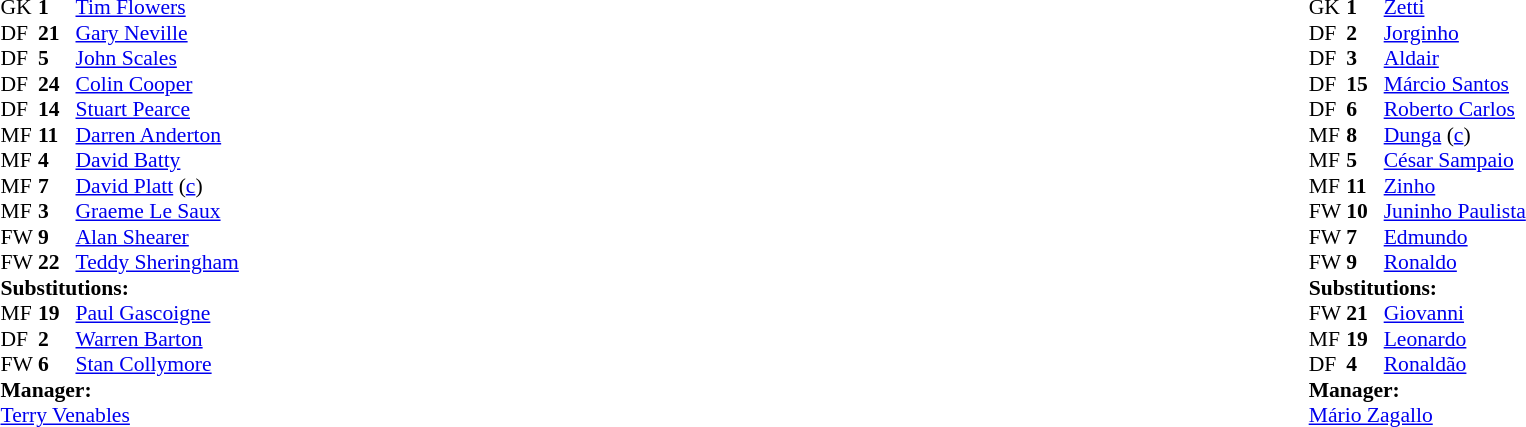<table style="width:100%;">
<tr>
<td style="vertical-align:top; width:50%;"><br><table style="font-size: 90%" cellspacing="0" cellpadding="0">
<tr>
<th width="25"></th>
<th width="25"></th>
</tr>
<tr>
<td>GK</td>
<td><strong>1</strong></td>
<td><a href='#'>Tim Flowers</a></td>
</tr>
<tr>
<td>DF</td>
<td><strong>21</strong></td>
<td><a href='#'>Gary Neville</a></td>
</tr>
<tr>
<td>DF</td>
<td><strong>5</strong></td>
<td><a href='#'>John Scales</a></td>
<td></td>
<td></td>
</tr>
<tr>
<td>DF</td>
<td><strong>24</strong></td>
<td><a href='#'>Colin Cooper</a></td>
<td></td>
</tr>
<tr>
<td>DF</td>
<td><strong>14</strong></td>
<td><a href='#'>Stuart Pearce</a></td>
</tr>
<tr>
<td>MF</td>
<td><strong>11</strong></td>
<td><a href='#'>Darren Anderton</a></td>
</tr>
<tr>
<td>MF</td>
<td><strong>4</strong></td>
<td><a href='#'>David Batty</a></td>
<td></td>
<td></td>
</tr>
<tr>
<td>MF</td>
<td><strong>7</strong></td>
<td><a href='#'>David Platt</a> (<a href='#'>c</a>)</td>
</tr>
<tr>
<td>MF</td>
<td><strong>3</strong></td>
<td><a href='#'>Graeme Le Saux</a></td>
</tr>
<tr>
<td>FW</td>
<td><strong>9</strong></td>
<td><a href='#'>Alan Shearer</a></td>
<td></td>
<td></td>
</tr>
<tr>
<td>FW</td>
<td><strong>22</strong></td>
<td><a href='#'>Teddy Sheringham</a></td>
</tr>
<tr>
<td colspan=3><strong>Substitutions:</strong></td>
</tr>
<tr>
<td>MF</td>
<td><strong>19</strong></td>
<td><a href='#'>Paul Gascoigne</a></td>
<td></td>
<td></td>
</tr>
<tr>
<td>DF</td>
<td><strong>2</strong></td>
<td><a href='#'>Warren Barton</a></td>
<td></td>
<td></td>
</tr>
<tr>
<td>FW</td>
<td><strong>6</strong></td>
<td><a href='#'>Stan Collymore</a></td>
<td></td>
<td></td>
</tr>
<tr>
<td colspan=3><strong>Manager:</strong></td>
</tr>
<tr>
<td colspan=4><a href='#'>Terry Venables</a></td>
</tr>
</table>
</td>
<td style="vertical-align:top; width:50%;"><br><table cellspacing="0" cellpadding="0" style="font-size:90%; margin:auto;">
<tr>
<th width=25></th>
<th width=25></th>
</tr>
<tr>
<td>GK</td>
<td><strong>1</strong></td>
<td><a href='#'>Zetti</a></td>
</tr>
<tr>
<td>DF</td>
<td><strong>2</strong></td>
<td><a href='#'>Jorginho</a></td>
</tr>
<tr>
<td>DF</td>
<td><strong>3</strong></td>
<td><a href='#'>Aldair</a></td>
<td></td>
<td></td>
</tr>
<tr>
<td>DF</td>
<td><strong>15</strong></td>
<td><a href='#'>Márcio Santos</a></td>
</tr>
<tr>
<td>DF</td>
<td><strong>6</strong></td>
<td><a href='#'>Roberto Carlos</a></td>
<td></td>
</tr>
<tr>
<td>MF</td>
<td><strong>8</strong></td>
<td><a href='#'>Dunga</a> (<a href='#'>c</a>)</td>
</tr>
<tr>
<td>MF</td>
<td><strong>5</strong></td>
<td><a href='#'>César Sampaio</a></td>
</tr>
<tr>
<td>MF</td>
<td><strong>11</strong></td>
<td><a href='#'>Zinho</a></td>
</tr>
<tr>
<td>FW</td>
<td><strong>10</strong></td>
<td><a href='#'>Juninho Paulista</a></td>
<td></td>
<td></td>
</tr>
<tr>
<td>FW</td>
<td><strong>7</strong></td>
<td><a href='#'>Edmundo</a></td>
<td></td>
</tr>
<tr>
<td>FW</td>
<td><strong>9</strong></td>
<td><a href='#'>Ronaldo</a></td>
<td></td>
<td></td>
</tr>
<tr>
<td colspan=3><strong>Substitutions:</strong></td>
</tr>
<tr>
<td>FW</td>
<td><strong>21</strong></td>
<td><a href='#'>Giovanni</a></td>
<td></td>
<td></td>
</tr>
<tr>
<td>MF</td>
<td><strong>19</strong></td>
<td><a href='#'>Leonardo</a></td>
<td></td>
<td></td>
</tr>
<tr>
<td>DF</td>
<td><strong>4</strong></td>
<td><a href='#'>Ronaldão</a></td>
<td></td>
<td></td>
</tr>
<tr>
<td colspan=3><strong>Manager:</strong></td>
</tr>
<tr>
<td colspan=4><a href='#'>Mário Zagallo</a></td>
</tr>
</table>
</td>
</tr>
</table>
